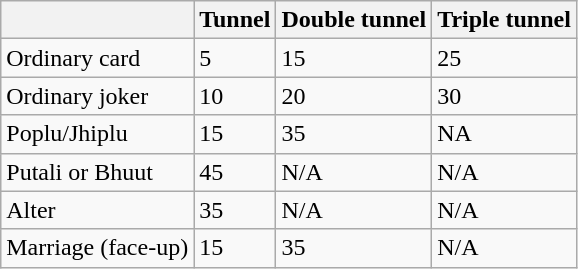<table class="wikitable">
<tr>
<th></th>
<th>Tunnel</th>
<th>Double tunnel</th>
<th>Triple tunnel</th>
</tr>
<tr>
<td>Ordinary card</td>
<td>5</td>
<td>15</td>
<td>25</td>
</tr>
<tr>
<td>Ordinary joker</td>
<td>10</td>
<td>20</td>
<td>30</td>
</tr>
<tr>
<td>Poplu/Jhiplu</td>
<td>15</td>
<td>35</td>
<td>NA</td>
</tr>
<tr>
<td>Putali or Bhuut</td>
<td>45</td>
<td>N/A</td>
<td>N/A</td>
</tr>
<tr>
<td>Alter</td>
<td>35</td>
<td>N/A</td>
<td>N/A</td>
</tr>
<tr>
<td>Marriage (face-up)</td>
<td>15</td>
<td>35</td>
<td>N/A</td>
</tr>
</table>
